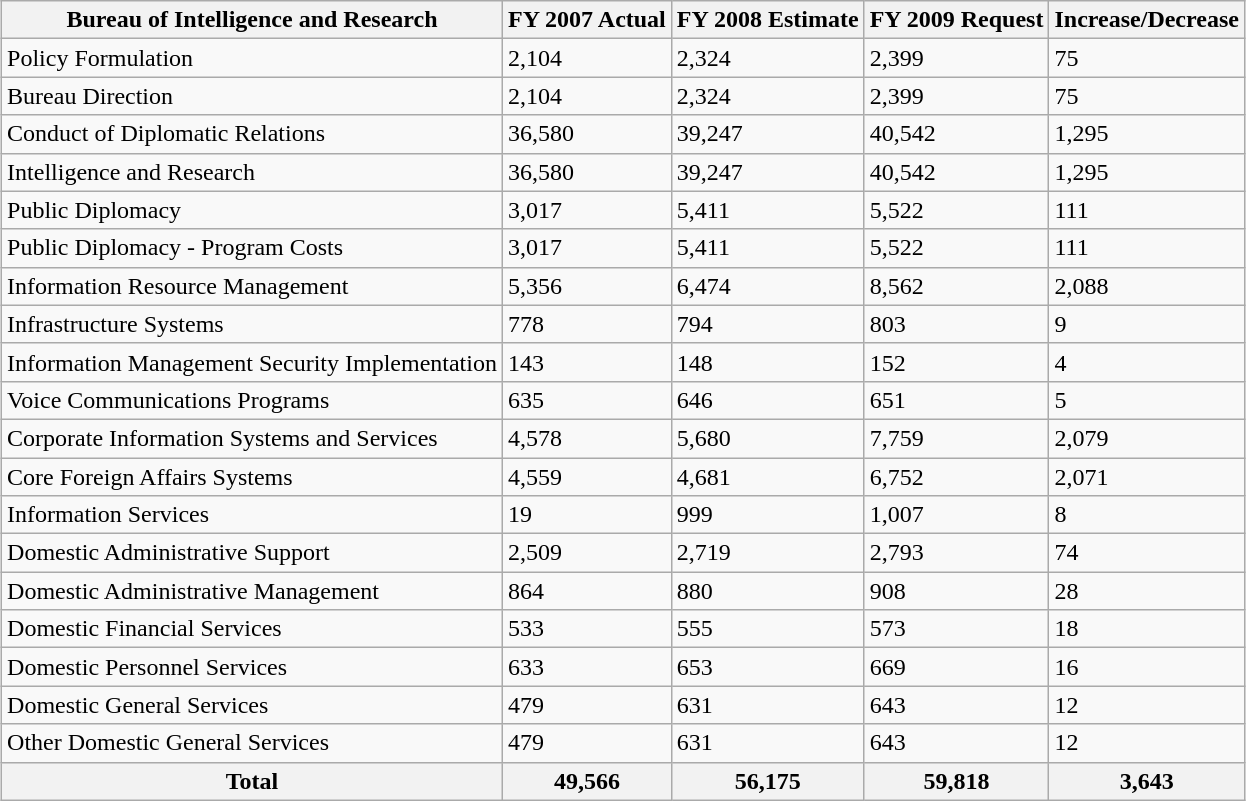<table class="wikitable sortable" style="margin: auto">
<tr>
<th>Bureau of Intelligence and Research</th>
<th>FY 2007 Actual</th>
<th>FY 2008 Estimate</th>
<th>FY 2009 Request</th>
<th>Increase/Decrease</th>
</tr>
<tr>
<td>Policy Formulation</td>
<td>2,104</td>
<td>2,324</td>
<td>2,399</td>
<td>75</td>
</tr>
<tr>
<td>Bureau Direction</td>
<td>2,104</td>
<td>2,324</td>
<td>2,399</td>
<td>75</td>
</tr>
<tr>
<td>Conduct of Diplomatic Relations</td>
<td>36,580</td>
<td>39,247</td>
<td>40,542</td>
<td>1,295</td>
</tr>
<tr>
<td>Intelligence and Research</td>
<td>36,580</td>
<td>39,247</td>
<td>40,542</td>
<td>1,295</td>
</tr>
<tr>
<td>Public Diplomacy</td>
<td>3,017</td>
<td>5,411</td>
<td>5,522</td>
<td>111</td>
</tr>
<tr>
<td>Public Diplomacy - Program Costs</td>
<td>3,017</td>
<td>5,411</td>
<td>5,522</td>
<td>111</td>
</tr>
<tr>
<td>Information Resource Management</td>
<td>5,356</td>
<td>6,474</td>
<td>8,562</td>
<td>2,088</td>
</tr>
<tr>
<td>Infrastructure Systems</td>
<td>778</td>
<td>794</td>
<td>803</td>
<td>9</td>
</tr>
<tr>
<td>Information Management Security Implementation</td>
<td>143</td>
<td>148</td>
<td>152</td>
<td>4</td>
</tr>
<tr>
<td>Voice Communications Programs</td>
<td>635</td>
<td>646</td>
<td>651</td>
<td>5</td>
</tr>
<tr>
<td>Corporate Information Systems and Services</td>
<td>4,578</td>
<td>5,680</td>
<td>7,759</td>
<td>2,079</td>
</tr>
<tr>
<td>Core Foreign Affairs Systems</td>
<td>4,559</td>
<td>4,681</td>
<td>6,752</td>
<td>2,071</td>
</tr>
<tr>
<td>Information Services</td>
<td>19</td>
<td>999</td>
<td>1,007</td>
<td>8</td>
</tr>
<tr>
<td>Domestic Administrative Support</td>
<td>2,509</td>
<td>2,719</td>
<td>2,793</td>
<td>74</td>
</tr>
<tr>
<td>Domestic Administrative Management</td>
<td>864</td>
<td>880</td>
<td>908</td>
<td>28</td>
</tr>
<tr>
<td>Domestic Financial Services</td>
<td>533</td>
<td>555</td>
<td>573</td>
<td>18</td>
</tr>
<tr>
<td>Domestic Personnel Services</td>
<td>633</td>
<td>653</td>
<td>669</td>
<td>16</td>
</tr>
<tr>
<td>Domestic General Services</td>
<td>479</td>
<td>631</td>
<td>643</td>
<td>12</td>
</tr>
<tr>
<td>Other Domestic General Services</td>
<td>479</td>
<td>631</td>
<td>643</td>
<td>12</td>
</tr>
<tr>
<th>Total</th>
<th>49,566</th>
<th>56,175</th>
<th>59,818</th>
<th>3,643</th>
</tr>
</table>
